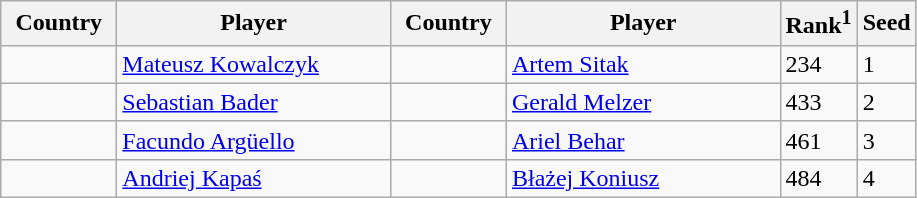<table class="sortable wikitable">
<tr>
<th width="70">Country</th>
<th width="175">Player</th>
<th width="70">Country</th>
<th width="175">Player</th>
<th>Rank<sup>1</sup></th>
<th>Seed</th>
</tr>
<tr>
<td></td>
<td><a href='#'>Mateusz Kowalczyk</a></td>
<td></td>
<td><a href='#'>Artem Sitak</a></td>
<td>234</td>
<td>1</td>
</tr>
<tr>
<td></td>
<td><a href='#'>Sebastian Bader</a></td>
<td></td>
<td><a href='#'>Gerald Melzer</a></td>
<td>433</td>
<td>2</td>
</tr>
<tr>
<td></td>
<td><a href='#'>Facundo Argüello</a></td>
<td></td>
<td><a href='#'>Ariel Behar</a></td>
<td>461</td>
<td>3</td>
</tr>
<tr>
<td></td>
<td><a href='#'>Andriej Kapaś</a></td>
<td></td>
<td><a href='#'>Błażej Koniusz</a></td>
<td>484</td>
<td>4</td>
</tr>
</table>
